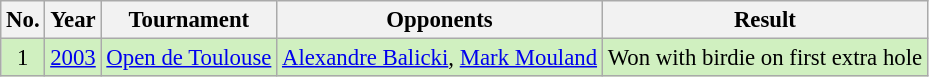<table class="wikitable" style="font-size:95%;">
<tr>
<th>No.</th>
<th>Year</th>
<th>Tournament</th>
<th>Opponents</th>
<th>Result</th>
</tr>
<tr style="background:#D0F0C0;">
<td align=center>1</td>
<td><a href='#'>2003</a></td>
<td><a href='#'>Open de Toulouse</a></td>
<td> <a href='#'>Alexandre Balicki</a>,  <a href='#'>Mark Mouland</a></td>
<td>Won with birdie on first extra hole</td>
</tr>
</table>
